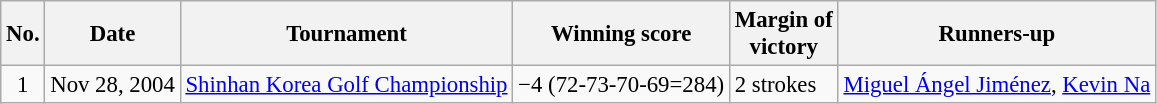<table class="wikitable" style="font-size:95%;">
<tr>
<th>No.</th>
<th>Date</th>
<th>Tournament</th>
<th>Winning score</th>
<th>Margin of<br>victory</th>
<th>Runners-up</th>
</tr>
<tr>
<td align=center>1</td>
<td align=right>Nov 28, 2004</td>
<td><a href='#'>Shinhan Korea Golf Championship</a></td>
<td>−4 (72-73-70-69=284)</td>
<td>2 strokes</td>
<td> <a href='#'>Miguel Ángel Jiménez</a>,  <a href='#'>Kevin Na</a></td>
</tr>
</table>
